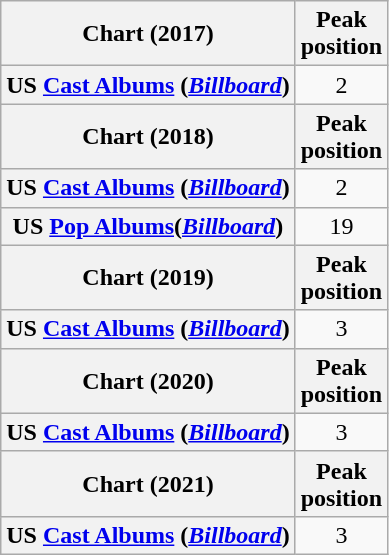<table class="wikitable plainrowheaders" style="text-align:center">
<tr>
<th scope="col">Chart (2017)</th>
<th scope="col">Peak<br>position</th>
</tr>
<tr>
<th scope="row">US <a href='#'>Cast Albums</a> (<em><a href='#'>Billboard</a></em>)</th>
<td>2</td>
</tr>
<tr>
<th scope="col">Chart (2018)</th>
<th scope="col">Peak<br>position</th>
</tr>
<tr>
<th scope="row">US <a href='#'>Cast Albums</a> (<em><a href='#'>Billboard</a></em>)</th>
<td>2</td>
</tr>
<tr>
<th scope="row">US <a href='#'>Pop Albums</a>(<a href='#'><em>Billboard</em></a>)</th>
<td>19</td>
</tr>
<tr>
<th scope="col">Chart (2019)</th>
<th scope="col">Peak<br>position</th>
</tr>
<tr>
<th scope="row">US <a href='#'>Cast Albums</a> (<em><a href='#'>Billboard</a></em>)</th>
<td>3</td>
</tr>
<tr>
<th scope="col">Chart (2020)</th>
<th scope="col">Peak<br>position</th>
</tr>
<tr>
<th scope="row">US <a href='#'>Cast Albums</a> (<em><a href='#'>Billboard</a></em>)</th>
<td>3</td>
</tr>
<tr>
<th scope="col">Chart (2021)</th>
<th scope="col">Peak<br>position</th>
</tr>
<tr>
<th scope="row">US <a href='#'>Cast Albums</a> (<em><a href='#'>Billboard</a></em>)</th>
<td>3</td>
</tr>
</table>
